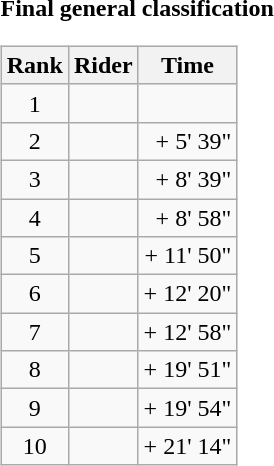<table>
<tr>
<td><strong>Final general classification</strong><br><table class="wikitable">
<tr>
<th scope="col">Rank</th>
<th scope="col">Rider</th>
<th scope="col">Time</th>
</tr>
<tr>
<td style="text-align:center;">1</td>
<td></td>
<td style="text-align:right;"></td>
</tr>
<tr>
<td style="text-align:center;">2</td>
<td></td>
<td style="text-align:right;">+ 5' 39"</td>
</tr>
<tr>
<td style="text-align:center;">3</td>
<td></td>
<td style="text-align:right;">+ 8' 39"</td>
</tr>
<tr>
<td style="text-align:center;">4</td>
<td></td>
<td style="text-align:right;">+ 8' 58"</td>
</tr>
<tr>
<td style="text-align:center;">5</td>
<td></td>
<td style="text-align:right;">+ 11' 50"</td>
</tr>
<tr>
<td style="text-align:center;">6</td>
<td></td>
<td style="text-align:right;">+ 12' 20"</td>
</tr>
<tr>
<td style="text-align:center;">7</td>
<td></td>
<td style="text-align:right;">+ 12' 58"</td>
</tr>
<tr>
<td style="text-align:center;">8</td>
<td></td>
<td style="text-align:right;">+ 19' 51"</td>
</tr>
<tr>
<td style="text-align:center;">9</td>
<td></td>
<td style="text-align:right;">+ 19' 54"</td>
</tr>
<tr>
<td style="text-align:center;">10</td>
<td></td>
<td style="text-align:right;">+ 21' 14"</td>
</tr>
</table>
</td>
</tr>
</table>
